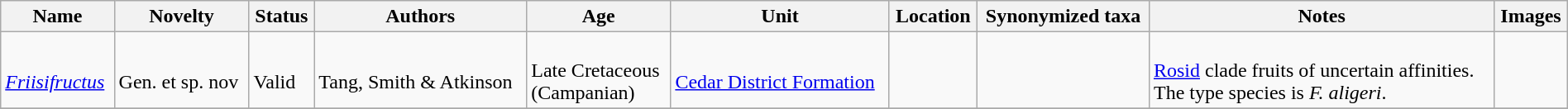<table class="wikitable sortable" align="center" width="100%">
<tr>
<th>Name</th>
<th>Novelty</th>
<th>Status</th>
<th>Authors</th>
<th>Age</th>
<th>Unit</th>
<th>Location</th>
<th>Synonymized taxa</th>
<th>Notes</th>
<th>Images</th>
</tr>
<tr>
<td><br><em><a href='#'>Friisifructus</a></em></td>
<td><br>Gen. et sp. nov</td>
<td><br>Valid</td>
<td><br>Tang, Smith & Atkinson</td>
<td><br>Late Cretaceous<br>(Campanian)</td>
<td><br><a href='#'>Cedar District Formation</a></td>
<td><br><br></td>
<td></td>
<td><br><a href='#'>Rosid</a> clade fruits of uncertain affinities.<br>The type species is <em>F. aligeri</em>.</td>
<td></td>
</tr>
<tr>
</tr>
</table>
